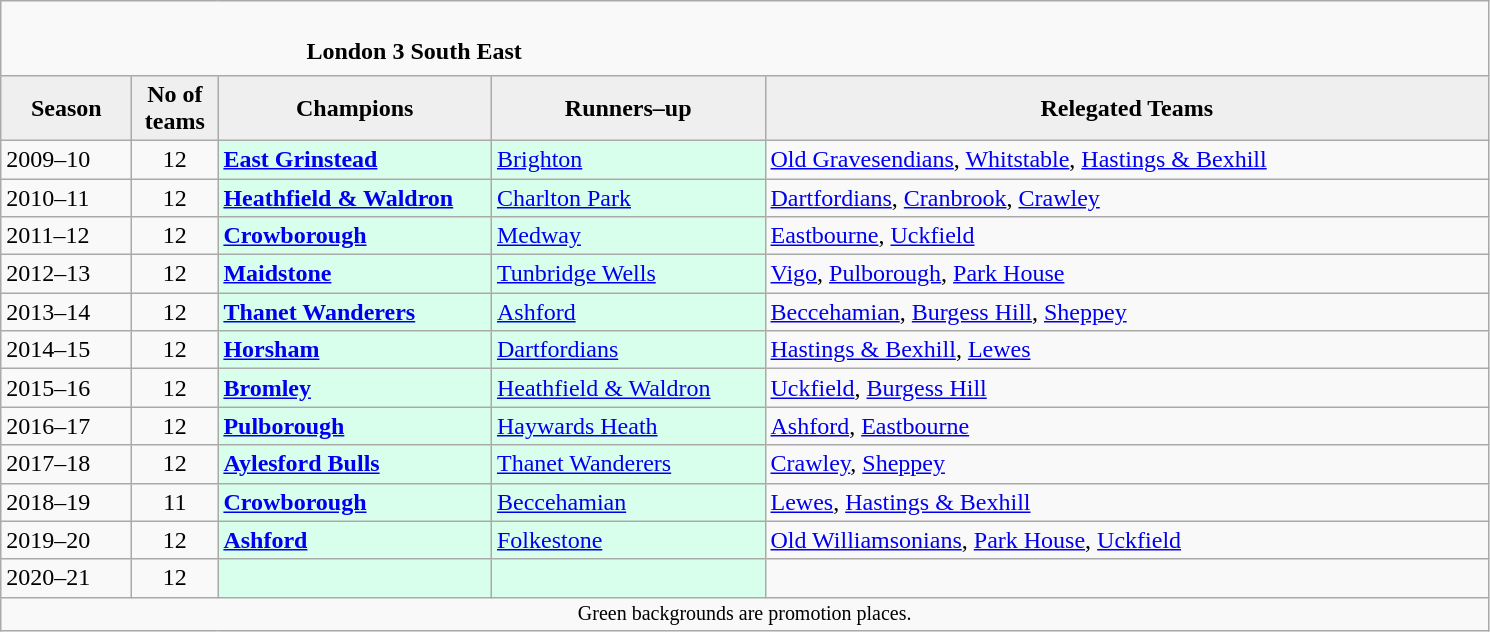<table class="wikitable" style="text-align: left;">
<tr>
<td colspan="11" cellpadding="0" cellspacing="0"><br><table border="0" style="width:100%;" cellpadding="0" cellspacing="0">
<tr>
<td style="width:20%; border:0;"></td>
<td style="border:0;"><strong>London 3 South East</strong></td>
<td style="width:20%; border:0;"></td>
</tr>
</table>
</td>
</tr>
<tr>
<th style="background:#efefef; width:80px;">Season</th>
<th style="background:#efefef; width:50px;">No of teams</th>
<th style="background:#efefef; width:175px;">Champions</th>
<th style="background:#efefef; width:175px;">Runners–up</th>
<th style="background:#efefef; width:475px;">Relegated Teams</th>
</tr>
<tr align=left>
<td>2009–10</td>
<td style="text-align: center;">12</td>
<td style="background:#d8ffeb;"><strong><a href='#'>East Grinstead</a></strong></td>
<td style="background:#d8ffeb;"><a href='#'>Brighton</a></td>
<td><a href='#'>Old Gravesendians</a>, <a href='#'>Whitstable</a>, <a href='#'>Hastings & Bexhill</a></td>
</tr>
<tr>
<td>2010–11</td>
<td style="text-align: center;">12</td>
<td style="background:#d8ffeb;"><strong><a href='#'>Heathfield & Waldron</a></strong></td>
<td style="background:#d8ffeb;"><a href='#'>Charlton Park</a></td>
<td><a href='#'>Dartfordians</a>, <a href='#'>Cranbrook</a>, <a href='#'>Crawley</a></td>
</tr>
<tr>
<td>2011–12</td>
<td style="text-align: center;">12</td>
<td style="background:#d8ffeb;"><strong><a href='#'>Crowborough</a></strong></td>
<td style="background:#d8ffeb;"><a href='#'>Medway</a></td>
<td><a href='#'>Eastbourne</a>, <a href='#'>Uckfield</a></td>
</tr>
<tr>
<td>2012–13</td>
<td style="text-align: center;">12</td>
<td style="background:#d8ffeb;"><strong><a href='#'>Maidstone</a></strong></td>
<td style="background:#d8ffeb;"><a href='#'>Tunbridge Wells</a></td>
<td><a href='#'>Vigo</a>, <a href='#'>Pulborough</a>, <a href='#'>Park House</a></td>
</tr>
<tr>
<td>2013–14</td>
<td style="text-align: center;">12</td>
<td style="background:#d8ffeb;"><strong><a href='#'>Thanet Wanderers</a></strong></td>
<td style="background:#d8ffeb;"><a href='#'>Ashford</a></td>
<td><a href='#'>Beccehamian</a>, <a href='#'>Burgess Hill</a>, <a href='#'>Sheppey</a></td>
</tr>
<tr>
<td>2014–15</td>
<td style="text-align: center;">12</td>
<td style="background:#d8ffeb;"><strong><a href='#'>Horsham</a></strong></td>
<td style="background:#d8ffeb;"><a href='#'>Dartfordians</a></td>
<td><a href='#'>Hastings & Bexhill</a>, <a href='#'>Lewes</a></td>
</tr>
<tr>
<td>2015–16</td>
<td style="text-align: center;">12</td>
<td style="background:#d8ffeb;"><strong><a href='#'>Bromley</a></strong></td>
<td style="background:#d8ffeb;"><a href='#'>Heathfield & Waldron</a></td>
<td><a href='#'>Uckfield</a>, <a href='#'>Burgess Hill</a></td>
</tr>
<tr>
<td>2016–17</td>
<td style="text-align: center;">12</td>
<td style="background:#d8ffeb;"><strong><a href='#'>Pulborough</a></strong></td>
<td style="background:#d8ffeb;"><a href='#'>Haywards Heath</a></td>
<td><a href='#'>Ashford</a>, <a href='#'>Eastbourne</a></td>
</tr>
<tr>
<td>2017–18</td>
<td style="text-align: center;">12</td>
<td style="background:#d8ffeb;"><strong><a href='#'>Aylesford Bulls</a></strong></td>
<td style="background:#d8ffeb;"><a href='#'>Thanet Wanderers</a></td>
<td><a href='#'>Crawley</a>, <a href='#'>Sheppey</a></td>
</tr>
<tr>
<td>2018–19</td>
<td style="text-align: center;">11</td>
<td style="background:#d8ffeb;"><strong><a href='#'>Crowborough</a></strong></td>
<td style="background:#d8ffeb;"><a href='#'>Beccehamian</a></td>
<td><a href='#'>Lewes</a>, <a href='#'>Hastings & Bexhill</a></td>
</tr>
<tr>
<td>2019–20</td>
<td style="text-align: center;">12</td>
<td style="background:#d8ffeb;"><strong><a href='#'>Ashford</a></strong></td>
<td style="background:#d8ffeb;"><a href='#'>Folkestone</a></td>
<td><a href='#'>Old Williamsonians</a>, <a href='#'>Park House</a>, <a href='#'>Uckfield</a></td>
</tr>
<tr>
<td>2020–21</td>
<td style="text-align: center;">12</td>
<td style="background:#d8ffeb;"></td>
<td style="background:#d8ffeb;"></td>
<td></td>
</tr>
<tr>
<td colspan="15"  style="border:0; font-size:smaller; text-align:center;">Green backgrounds are promotion places.</td>
</tr>
</table>
